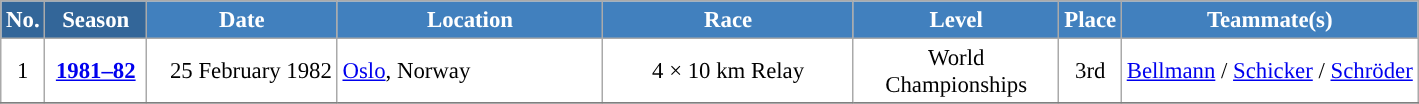<table class="wikitable sortable" style="font-size:95%; text-align:center; border:grey solid 1px; border-collapse:collapse; background:#ffffff;">
<tr style="background:#efefef;">
<th style="background-color:#369; color:white;">No.</th>
<th style="background-color:#369; color:white;">Season</th>
<th style="background-color:#4180be; color:white; width:120px;">Date</th>
<th style="background-color:#4180be; color:white; width:170px;">Location</th>
<th style="background-color:#4180be; color:white; width:160px;">Race</th>
<th style="background-color:#4180be; color:white; width:130px;">Level</th>
<th style="background-color:#4180be; color:white;">Place</th>
<th style="background-color:#4180be; color:white;">Teammate(s)</th>
</tr>
<tr>
<td align=center>1</td>
<td rowspan=1 align=center><strong> <a href='#'>1981–82</a> </strong></td>
<td align=right>25 February 1982</td>
<td align=left> <a href='#'>Oslo</a>, Norway</td>
<td>4 × 10 km Relay</td>
<td>World Championships</td>
<td>3rd</td>
<td><a href='#'>Bellmann</a> / <a href='#'>Schicker</a> / <a href='#'>Schröder</a></td>
</tr>
<tr>
</tr>
</table>
